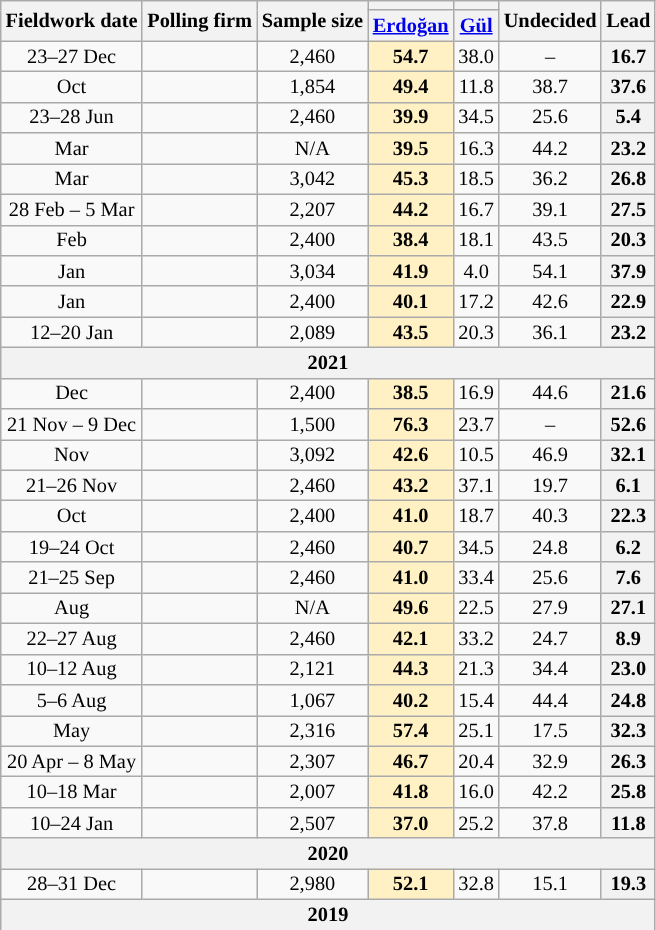<table class="wikitable mw-datatable mw-collapsible mw-collapsed" style="text-align:center; font-size:85%; line-height:14px;">
<tr>
<th rowspan="2">Fieldwork date</th>
<th rowspan="2">Polling firm</th>
<th rowspan="2">Sample size</th>
<th style="background:"></th>
<th style="background:"></th>
<th rowspan="2">Undecided</th>
<th rowspan="2">Lead</th>
</tr>
<tr>
<th><a href='#'>Erdoğan</a><br></th>
<th><a href='#'>Gül</a><br></th>
</tr>
<tr>
<td>23–27 Dec</td>
<td></td>
<td>2,460</td>
<td style="background:#FFF1C4"><strong>54.7</strong></td>
<td>38.0</td>
<td>–</td>
<th style="background:">16.7</th>
</tr>
<tr>
<td>Oct</td>
<td></td>
<td>1,854</td>
<td style="background:#FFF1C4"><strong>49.4</strong></td>
<td>11.8</td>
<td>38.7</td>
<th style="background:">37.6</th>
</tr>
<tr>
<td>23–28 Jun</td>
<td></td>
<td>2,460</td>
<td style="background:#FFF1C4"><strong>39.9</strong></td>
<td>34.5</td>
<td>25.6</td>
<th style="background:">5.4</th>
</tr>
<tr>
<td>Mar</td>
<td></td>
<td>N/A</td>
<td style="background:#FFF1C4"><strong>39.5</strong></td>
<td>16.3</td>
<td>44.2</td>
<th style="background:">23.2</th>
</tr>
<tr>
<td>Mar</td>
<td></td>
<td>3,042</td>
<td style="background:#FFF1C4"><strong>45.3</strong></td>
<td>18.5</td>
<td>36.2</td>
<th style="background:">26.8</th>
</tr>
<tr>
<td>28 Feb – 5 Mar</td>
<td></td>
<td>2,207</td>
<td style="background:#FFF1C4"><strong>44.2</strong></td>
<td>16.7</td>
<td>39.1</td>
<th style="background:">27.5</th>
</tr>
<tr>
<td>Feb</td>
<td></td>
<td>2,400</td>
<td style="background:#FFF1C4"><strong>38.4</strong></td>
<td>18.1</td>
<td>43.5</td>
<th style="background:">20.3</th>
</tr>
<tr>
<td>Jan</td>
<td></td>
<td>3,034</td>
<td style="background:#FFF1C4"><strong>41.9</strong></td>
<td>4.0</td>
<td>54.1</td>
<th style="background:">37.9</th>
</tr>
<tr>
<td>Jan</td>
<td></td>
<td>2,400</td>
<td style="background:#FFF1C4"><strong>40.1</strong></td>
<td>17.2</td>
<td>42.6</td>
<th style="background:">22.9</th>
</tr>
<tr>
<td>12–20 Jan</td>
<td></td>
<td>2,089</td>
<td style="background:#FFF1C4"><strong>43.5</strong></td>
<td>20.3</td>
<td>36.1</td>
<th style="background:">23.2</th>
</tr>
<tr>
<th colspan=7>2021</th>
</tr>
<tr>
<td>Dec</td>
<td></td>
<td>2,400</td>
<td style="background:#FFF1C4"><strong>38.5</strong></td>
<td>16.9</td>
<td>44.6</td>
<th style="background:">21.6</th>
</tr>
<tr>
<td>21 Nov – 9 Dec</td>
<td></td>
<td>1,500</td>
<td style="background:#FFF1C4"><strong>76.3</strong></td>
<td>23.7</td>
<td>–</td>
<th style="background:">52.6</th>
</tr>
<tr>
<td>Nov</td>
<td></td>
<td>3,092</td>
<td style="background:#FFF1C4"><strong>42.6</strong></td>
<td>10.5</td>
<td>46.9</td>
<th style="background:">32.1</th>
</tr>
<tr>
<td>21–26 Nov</td>
<td></td>
<td>2,460</td>
<td style="background:#FFF1C4"><strong>43.2</strong></td>
<td>37.1</td>
<td>19.7</td>
<th style="background:">6.1</th>
</tr>
<tr>
<td>Oct</td>
<td></td>
<td>2,400</td>
<td style="background:#FFF1C4"><strong>41.0</strong></td>
<td>18.7</td>
<td>40.3</td>
<th style="background:">22.3</th>
</tr>
<tr>
<td>19–24 Oct</td>
<td></td>
<td>2,460</td>
<td style="background:#FFF1C4"><strong>40.7</strong></td>
<td>34.5</td>
<td>24.8</td>
<th style="background:">6.2</th>
</tr>
<tr>
<td>21–25 Sep</td>
<td></td>
<td>2,460</td>
<td style="background:#FFF1C4"><strong>41.0</strong></td>
<td>33.4</td>
<td>25.6</td>
<th style="background:">7.6</th>
</tr>
<tr>
<td>Aug</td>
<td></td>
<td>N/A</td>
<td style="background:#FFF1C4"><strong>49.6</strong></td>
<td>22.5</td>
<td>27.9</td>
<th style="background:">27.1</th>
</tr>
<tr>
<td>22–27 Aug</td>
<td></td>
<td>2,460</td>
<td style="background:#FFF1C4"><strong>42.1</strong></td>
<td>33.2</td>
<td>24.7</td>
<th style="background:">8.9</th>
</tr>
<tr>
<td>10–12 Aug</td>
<td></td>
<td>2,121</td>
<td style="background:#FFF1C4"><strong>44.3</strong></td>
<td>21.3</td>
<td>34.4</td>
<th style="background:">23.0</th>
</tr>
<tr>
<td>5–6 Aug</td>
<td></td>
<td>1,067</td>
<td style="background:#FFF1C4"><strong>40.2</strong></td>
<td>15.4</td>
<td>44.4</td>
<th style="background:">24.8</th>
</tr>
<tr>
<td>May</td>
<td></td>
<td>2,316</td>
<td style="background:#FFF1C4"><strong>57.4</strong></td>
<td>25.1</td>
<td>17.5</td>
<th style="background:">32.3</th>
</tr>
<tr>
<td>20 Apr – 8 May</td>
<td></td>
<td>2,307</td>
<td style="background:#FFF1C4"><strong>46.7</strong></td>
<td>20.4</td>
<td>32.9</td>
<th style="background:">26.3</th>
</tr>
<tr>
<td>10–18 Mar</td>
<td></td>
<td>2,007</td>
<td style="background:#FFF1C4"><strong>41.8</strong></td>
<td>16.0</td>
<td>42.2</td>
<th style="background:">25.8</th>
</tr>
<tr>
<td>10–24 Jan</td>
<td></td>
<td>2,507</td>
<td style="background:#FFF1C4"><strong>37.0</strong></td>
<td>25.2</td>
<td>37.8</td>
<th style="background:">11.8</th>
</tr>
<tr>
<th colspan=7>2020</th>
</tr>
<tr>
<td>28–31 Dec</td>
<td></td>
<td>2,980</td>
<td style="background:#FFF1C4"><strong>52.1</strong></td>
<td>32.8</td>
<td>15.1</td>
<th style="background:">19.3</th>
</tr>
<tr>
<th colspan=7>2019</th>
</tr>
</table>
